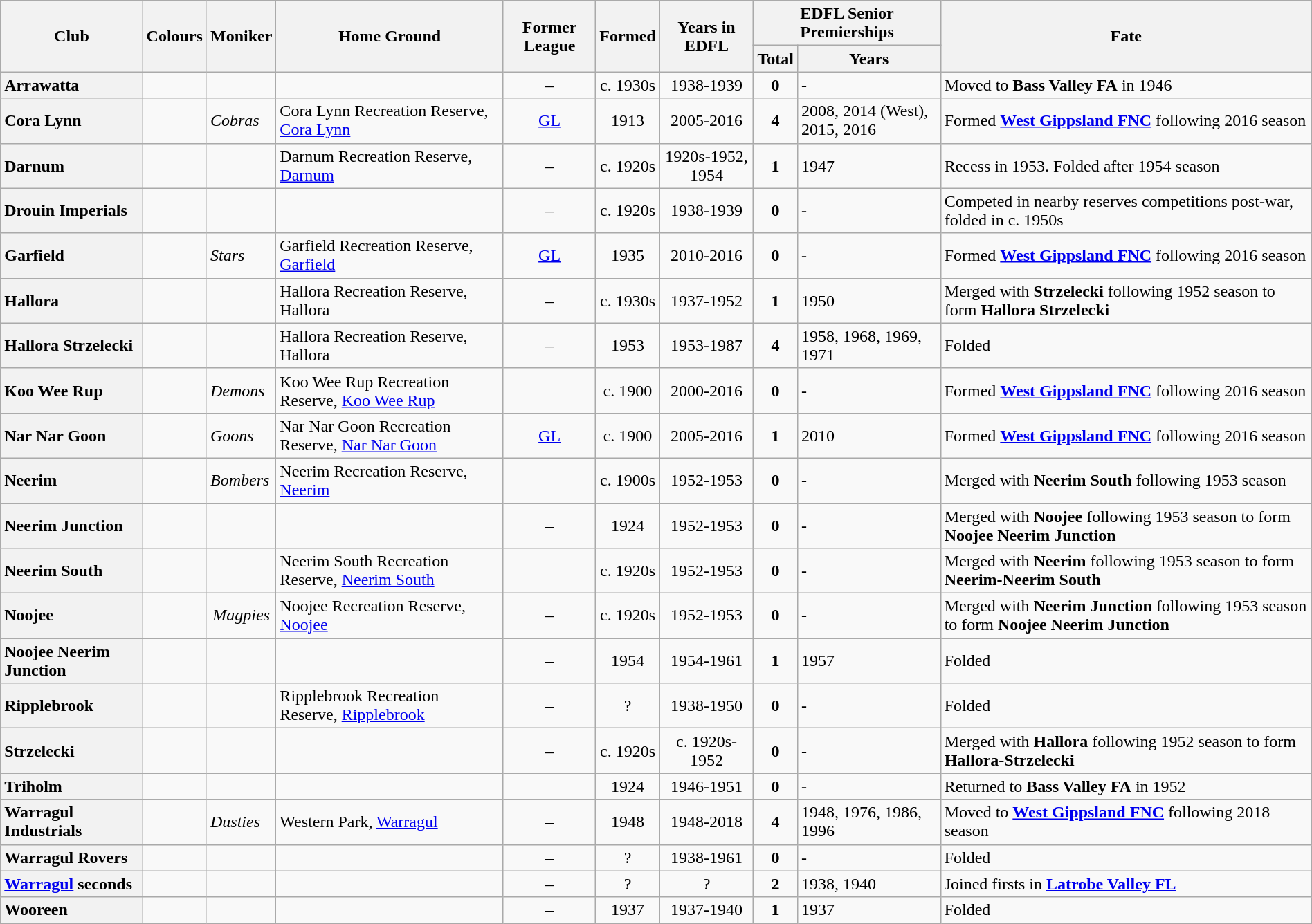<table class="wikitable sortable" style="width:100%; text-align:center;">
<tr>
<th rowspan="2">Club</th>
<th rowspan="2" class="unsortable">Colours</th>
<th rowspan="2">Moniker</th>
<th rowspan="2">Home Ground</th>
<th rowspan="2">Former League</th>
<th rowspan="2">Formed</th>
<th rowspan="2">Years in EDFL</th>
<th colspan="2">EDFL Senior Premierships</th>
<th rowspan="2">Fate</th>
</tr>
<tr>
<th data-sort-type="number">Total</th>
<th>Years</th>
</tr>
<tr>
<th style="text-align:left">Arrawatta</th>
<td></td>
<td></td>
<td></td>
<td>–</td>
<td>c. 1930s</td>
<td>1938-1939</td>
<td><strong>0</strong></td>
<td align="left">-</td>
<td align="left">Moved to <strong>Bass Valley FA</strong> in 1946</td>
</tr>
<tr>
<th style="text-align:left">Cora Lynn</th>
<td></td>
<td align="left"><em>Cobras</em></td>
<td align="left">Cora Lynn Recreation Reserve, <a href='#'>Cora Lynn</a></td>
<td><a href='#'>GL</a></td>
<td>1913</td>
<td>2005-2016</td>
<td><strong>4</strong></td>
<td align="left">2008, 2014 (West), 2015, 2016</td>
<td align="left">Formed <a href='#'><strong>West Gippsland FNC</strong></a> following 2016 season</td>
</tr>
<tr>
<th style="text-align:left">Darnum</th>
<td></td>
<td></td>
<td align="left">Darnum Recreation Reserve, <a href='#'>Darnum</a></td>
<td>–</td>
<td>c. 1920s</td>
<td>1920s-1952, 1954</td>
<td><strong>1</strong></td>
<td align="left">1947</td>
<td align="left">Recess in 1953. Folded after 1954 season</td>
</tr>
<tr>
<th style="text-align:left">Drouin Imperials</th>
<td></td>
<td></td>
<td></td>
<td>–</td>
<td>c. 1920s</td>
<td>1938-1939</td>
<td><strong>0</strong></td>
<td align="left">-</td>
<td align="left">Competed in nearby reserves competitions post-war, folded in c. 1950s</td>
</tr>
<tr>
<th style="text-align:left">Garfield</th>
<td></td>
<td align="left"><em>Stars</em></td>
<td align="left">Garfield Recreation Reserve, <a href='#'>Garfield</a></td>
<td><a href='#'>GL</a></td>
<td>1935</td>
<td>2010-2016</td>
<td><strong>0</strong></td>
<td align="left">-</td>
<td align="left">Formed <a href='#'><strong>West Gippsland FNC</strong></a> following 2016 season</td>
</tr>
<tr>
<th style="text-align:left">Hallora</th>
<td></td>
<td></td>
<td align="left">Hallora Recreation Reserve, Hallora</td>
<td>–</td>
<td>c. 1930s</td>
<td>1937-1952</td>
<td><strong>1</strong></td>
<td align="left">1950</td>
<td align="left">Merged with <strong>Strzelecki</strong> following 1952 season to form <strong>Hallora Strzelecki</strong></td>
</tr>
<tr>
<th style="text-align:left">Hallora Strzelecki</th>
<td></td>
<td></td>
<td align="left">Hallora Recreation Reserve, Hallora</td>
<td>–</td>
<td>1953</td>
<td>1953-1987</td>
<td><strong>4</strong></td>
<td align="left">1958, 1968, 1969, 1971</td>
<td align="left">Folded</td>
</tr>
<tr>
<th style="text-align:left">Koo Wee Rup</th>
<td></td>
<td align="left"><em>Demons</em></td>
<td align="left">Koo Wee Rup Recreation Reserve, <a href='#'>Koo Wee Rup</a></td>
<td></td>
<td>c. 1900</td>
<td>2000-2016</td>
<td><strong>0</strong></td>
<td align="left">-</td>
<td align="left">Formed <a href='#'><strong>West Gippsland FNC</strong></a> following 2016 season</td>
</tr>
<tr>
<th style="text-align:left">Nar Nar Goon</th>
<td></td>
<td align="left"><em>Goons</em></td>
<td align="left">Nar Nar Goon Recreation Reserve, <a href='#'>Nar Nar Goon</a></td>
<td><a href='#'>GL</a></td>
<td>c. 1900</td>
<td>2005-2016</td>
<td><strong>1</strong></td>
<td align="left">2010</td>
<td align="left">Formed <a href='#'><strong>West Gippsland FNC</strong></a> following 2016 season</td>
</tr>
<tr>
<th style="text-align:left">Neerim</th>
<td></td>
<td align="left"><em>Bombers</em></td>
<td align="left">Neerim Recreation Reserve, <a href='#'>Neerim</a></td>
<td></td>
<td>c. 1900s</td>
<td>1952-1953</td>
<td><strong>0</strong></td>
<td align="left">-</td>
<td align="left">Merged with <strong>Neerim South</strong> following 1953 season</td>
</tr>
<tr>
<th style="text-align:left">Neerim Junction</th>
<td></td>
<td></td>
<td></td>
<td>–</td>
<td>1924</td>
<td>1952-1953</td>
<td><strong>0</strong></td>
<td align="left">-</td>
<td align="left">Merged with <strong>Noojee</strong> following 1953 season to form <strong>Noojee Neerim Junction</strong></td>
</tr>
<tr>
<th style="text-align:left">Neerim South</th>
<td></td>
<td></td>
<td align="left">Neerim South Recreation Reserve, <a href='#'>Neerim South</a></td>
<td></td>
<td>c. 1920s</td>
<td>1952-1953</td>
<td><strong>0</strong></td>
<td align="left">-</td>
<td align="left">Merged with <strong>Neerim</strong> following 1953 season to form <strong>Neerim-Neerim South</strong></td>
</tr>
<tr>
<th style="text-align:left">Noojee</th>
<td></td>
<td><em>Magpies</em></td>
<td align="left">Noojee Recreation Reserve, <a href='#'>Noojee</a></td>
<td>–</td>
<td>c. 1920s</td>
<td>1952-1953</td>
<td><strong>0</strong></td>
<td align="left">-</td>
<td align="left">Merged with <strong>Neerim Junction</strong> following 1953 season to form <strong>Noojee Neerim Junction</strong></td>
</tr>
<tr>
<th style="text-align:left">Noojee Neerim Junction</th>
<td></td>
<td></td>
<td></td>
<td>–</td>
<td>1954</td>
<td>1954-1961</td>
<td><strong>1</strong></td>
<td align="left">1957</td>
<td align="left">Folded</td>
</tr>
<tr>
<th style="text-align:left">Ripplebrook</th>
<td></td>
<td></td>
<td align="left">Ripplebrook Recreation Reserve, <a href='#'>Ripplebrook</a></td>
<td>–</td>
<td>?</td>
<td>1938-1950</td>
<td><strong>0</strong></td>
<td align="left">-</td>
<td align="left">Folded</td>
</tr>
<tr>
<th style="text-align:left">Strzelecki</th>
<td></td>
<td></td>
<td></td>
<td>–</td>
<td>c. 1920s</td>
<td>c. 1920s-1952</td>
<td><strong>0</strong></td>
<td align="left">-</td>
<td align="left">Merged with <strong>Hallora</strong> following 1952 season to form <strong>Hallora-Strzelecki</strong></td>
</tr>
<tr>
<th style="text-align:left">Triholm</th>
<td></td>
<td></td>
<td></td>
<td></td>
<td>1924</td>
<td>1946-1951</td>
<td><strong>0</strong></td>
<td align="left">-</td>
<td align="left">Returned to <strong>Bass Valley FA</strong> in 1952</td>
</tr>
<tr>
<th style="text-align:left">Warragul Industrials</th>
<td></td>
<td align="left"><em>Dusties</em></td>
<td align="left">Western Park, <a href='#'>Warragul</a></td>
<td>–</td>
<td>1948</td>
<td>1948-2018</td>
<td><strong>4</strong></td>
<td align="left">1948, 1976, 1986, 1996</td>
<td align="left">Moved to <a href='#'><strong>West Gippsland FNC</strong></a> following 2018 season</td>
</tr>
<tr>
<th style="text-align:left">Warragul Rovers</th>
<td></td>
<td></td>
<td></td>
<td>–</td>
<td>?</td>
<td>1938-1961</td>
<td><strong>0</strong></td>
<td align="left">-</td>
<td align="left">Folded</td>
</tr>
<tr>
<th style="text-align:left"><a href='#'>Warragul</a> seconds</th>
<td></td>
<td></td>
<td></td>
<td>–</td>
<td>?</td>
<td>?</td>
<td><strong>2</strong></td>
<td align="left">1938, 1940</td>
<td align="left">Joined firsts in <strong><a href='#'>Latrobe Valley FL</a></strong></td>
</tr>
<tr>
<th style="text-align:left">Wooreen</th>
<td></td>
<td></td>
<td></td>
<td>–</td>
<td>1937</td>
<td>1937-1940</td>
<td><strong>1</strong></td>
<td align="left">1937</td>
<td align="left">Folded</td>
</tr>
</table>
